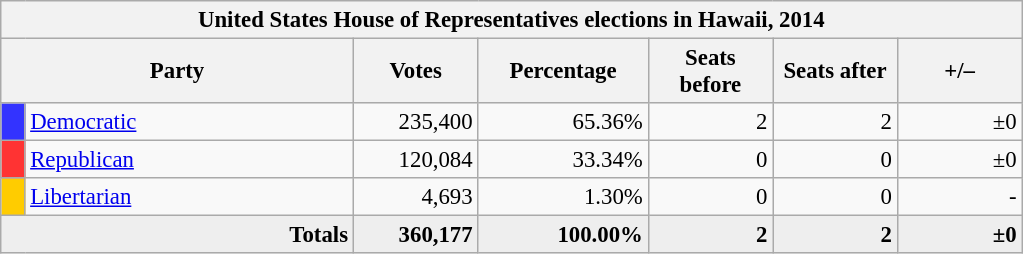<table class="wikitable" style="font-size: 95%;">
<tr>
<th colspan="7">United States House of Representatives elections in Hawaii, 2014</th>
</tr>
<tr>
<th colspan=2 style="width: 15em">Party</th>
<th style="width: 5em">Votes</th>
<th style="width: 7em">Percentage</th>
<th style="width: 5em">Seats before</th>
<th style="width: 5em">Seats after</th>
<th style="width: 5em">+/–</th>
</tr>
<tr>
<th style="background-color:#3333FF; width: 3px"></th>
<td style="width: 130px"><a href='#'>Democratic</a></td>
<td align="right">235,400</td>
<td align="right">65.36%</td>
<td align="right">2</td>
<td align="right">2</td>
<td align="right">±0</td>
</tr>
<tr>
<th style="background-color:#FF3333; width: 3px"></th>
<td style="width: 130px"><a href='#'>Republican</a></td>
<td align="right">120,084</td>
<td align="right">33.34%</td>
<td align="right">0</td>
<td align="right">0</td>
<td align="right">±0</td>
</tr>
<tr>
<th style="background-color:#FFCC00; width: 3px"></th>
<td style="width: 130px"><a href='#'>Libertarian</a></td>
<td align="right">4,693</td>
<td align="right">1.30%</td>
<td align="right">0</td>
<td align="right">0</td>
<td align="right">-</td>
</tr>
<tr bgcolor="#EEEEEE">
<td colspan="2" align="right"><strong>Totals</strong></td>
<td align="right"><strong>360,177</strong></td>
<td align="right"><strong>100.00%</strong></td>
<td align="right"><strong>2</strong></td>
<td align="right"><strong>2</strong></td>
<td align="right"><strong>±0</strong></td>
</tr>
</table>
